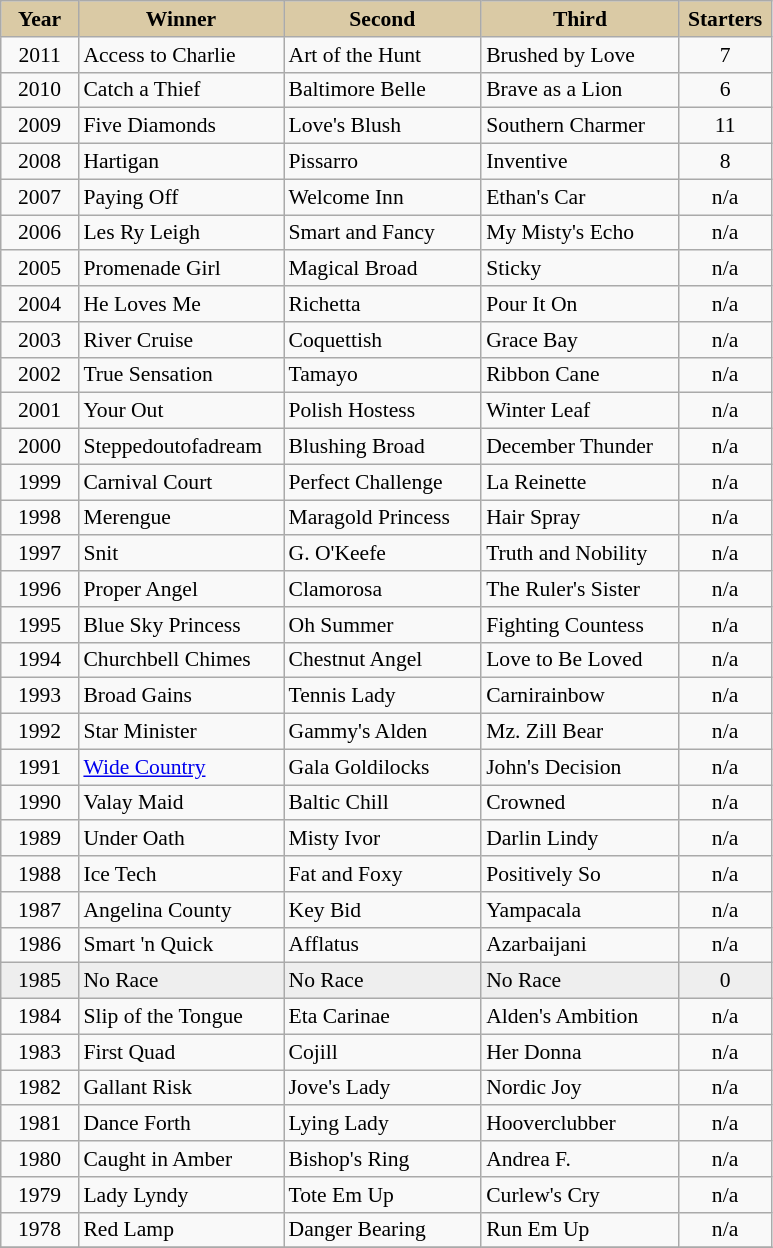<table class = "wikitable sortable" | border="1" cellpadding="0" style="border-collapse: collapse; font-size:90%">
<tr bgcolor="#DACAA5" align="center">
<td width="45px"><strong>Year</strong> <br></td>
<td width="130px"><strong>Winner</strong> <br></td>
<td width="125px"><strong>Second</strong> <br></td>
<td width="125px"><strong>Third</strong> <br></td>
<td width="55px"><strong>Starters</strong></td>
</tr>
<tr>
<td align=center>2011</td>
<td>Access to Charlie</td>
<td>Art of the Hunt</td>
<td>Brushed by Love</td>
<td align=center>7</td>
</tr>
<tr>
<td align=center>2010</td>
<td>Catch a Thief</td>
<td>Baltimore Belle</td>
<td>Brave as a Lion</td>
<td align=center>6</td>
</tr>
<tr>
<td align=center>2009</td>
<td>Five Diamonds</td>
<td>Love's Blush</td>
<td>Southern Charmer</td>
<td align=center>11</td>
</tr>
<tr>
<td align=center>2008</td>
<td>Hartigan</td>
<td>Pissarro</td>
<td>Inventive</td>
<td align=center>8</td>
</tr>
<tr>
<td align=center>2007</td>
<td>Paying Off</td>
<td>Welcome Inn</td>
<td>Ethan's Car</td>
<td align=center>n/a</td>
</tr>
<tr>
<td align=center>2006</td>
<td>Les Ry Leigh</td>
<td>Smart and Fancy</td>
<td>My Misty's Echo</td>
<td align=center>n/a</td>
</tr>
<tr>
<td align=center>2005</td>
<td>Promenade Girl</td>
<td>Magical Broad</td>
<td>Sticky</td>
<td align=center>n/a</td>
</tr>
<tr>
<td align=center>2004</td>
<td>He Loves Me</td>
<td>Richetta</td>
<td>Pour It On</td>
<td align=center>n/a</td>
</tr>
<tr>
<td align=center>2003</td>
<td>River Cruise</td>
<td>Coquettish</td>
<td>Grace Bay</td>
<td align=center>n/a</td>
</tr>
<tr>
<td align=center>2002</td>
<td>True Sensation</td>
<td>Tamayo</td>
<td>Ribbon Cane</td>
<td align=center>n/a</td>
</tr>
<tr>
<td align=center>2001</td>
<td>Your Out</td>
<td>Polish Hostess</td>
<td>Winter Leaf</td>
<td align=center>n/a</td>
</tr>
<tr>
<td align=center>2000</td>
<td>Steppedoutofadream</td>
<td>Blushing Broad</td>
<td>December Thunder</td>
<td align=center>n/a</td>
</tr>
<tr>
<td align=center>1999</td>
<td>Carnival Court</td>
<td>Perfect Challenge</td>
<td>La Reinette</td>
<td align=center>n/a</td>
</tr>
<tr>
<td align=center>1998</td>
<td>Merengue</td>
<td>Maragold Princess</td>
<td>Hair Spray</td>
<td align=center>n/a</td>
</tr>
<tr>
<td align=center>1997</td>
<td>Snit</td>
<td>G. O'Keefe</td>
<td>Truth and Nobility</td>
<td align=center>n/a</td>
</tr>
<tr>
<td align=center>1996</td>
<td>Proper Angel</td>
<td>Clamorosa</td>
<td>The Ruler's Sister</td>
<td align=center>n/a</td>
</tr>
<tr>
<td align=center>1995</td>
<td>Blue Sky Princess</td>
<td>Oh Summer</td>
<td>Fighting Countess</td>
<td align=center>n/a</td>
</tr>
<tr>
<td align=center>1994</td>
<td>Churchbell Chimes</td>
<td>Chestnut Angel</td>
<td>Love to Be Loved</td>
<td align=center>n/a</td>
</tr>
<tr>
<td align=center>1993</td>
<td>Broad Gains</td>
<td>Tennis Lady</td>
<td>Carnirainbow</td>
<td align=center>n/a</td>
</tr>
<tr>
<td align=center>1992</td>
<td>Star Minister</td>
<td>Gammy's Alden</td>
<td>Mz. Zill Bear</td>
<td align=center>n/a</td>
</tr>
<tr>
<td align=center>1991</td>
<td><a href='#'>Wide Country</a></td>
<td>Gala Goldilocks</td>
<td>John's Decision</td>
<td align=center>n/a</td>
</tr>
<tr>
<td align=center>1990</td>
<td>Valay Maid</td>
<td>Baltic Chill</td>
<td>Crowned</td>
<td align=center>n/a</td>
</tr>
<tr>
<td align=center>1989</td>
<td>Under Oath</td>
<td>Misty Ivor</td>
<td>Darlin Lindy</td>
<td align=center>n/a</td>
</tr>
<tr>
<td align=center>1988</td>
<td>Ice Tech</td>
<td>Fat and Foxy</td>
<td>Positively So</td>
<td align=center>n/a</td>
</tr>
<tr>
<td align=center>1987</td>
<td>Angelina County</td>
<td>Key Bid</td>
<td>Yampacala</td>
<td align=center>n/a</td>
</tr>
<tr>
<td align=center>1986</td>
<td>Smart 'n Quick</td>
<td>Afflatus</td>
<td>Azarbaijani</td>
<td align=center>n/a</td>
</tr>
<tr bgcolor="#eeeeee">
<td align=center>1985</td>
<td>No Race</td>
<td>No Race</td>
<td>No Race</td>
<td align=center>0</td>
</tr>
<tr>
<td align=center>1984</td>
<td>Slip of the Tongue</td>
<td>Eta Carinae</td>
<td>Alden's Ambition</td>
<td align=center>n/a</td>
</tr>
<tr>
<td align=center>1983</td>
<td>First Quad</td>
<td>Cojill</td>
<td>Her Donna</td>
<td align=center>n/a</td>
</tr>
<tr>
<td align=center>1982</td>
<td>Gallant Risk</td>
<td>Jove's Lady</td>
<td>Nordic Joy</td>
<td align=center>n/a</td>
</tr>
<tr>
<td align=center>1981</td>
<td>Dance Forth</td>
<td>Lying Lady</td>
<td>Hooverclubber</td>
<td align=center>n/a</td>
</tr>
<tr>
<td align=center>1980</td>
<td>Caught in Amber</td>
<td>Bishop's Ring</td>
<td>Andrea F.</td>
<td align=center>n/a</td>
</tr>
<tr>
<td align=center>1979</td>
<td>Lady Lyndy</td>
<td>Tote Em Up</td>
<td>Curlew's Cry</td>
<td align=center>n/a</td>
</tr>
<tr>
<td align=center>1978</td>
<td>Red Lamp</td>
<td>Danger Bearing</td>
<td>Run Em Up</td>
<td align=center>n/a</td>
</tr>
<tr>
</tr>
</table>
